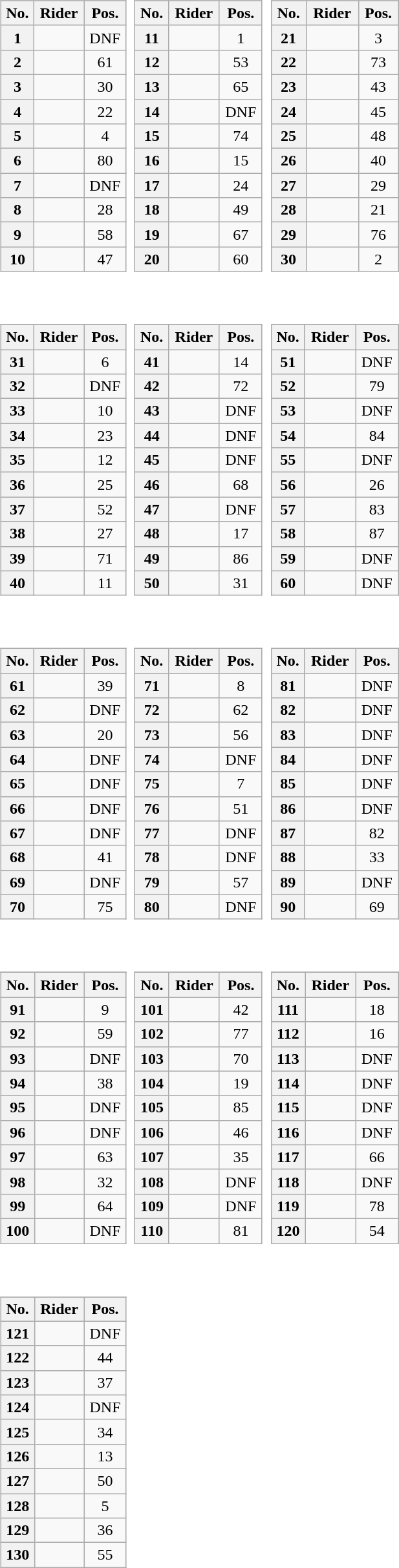<table>
<tr valign="top">
<td style="width:33%;"><br><table class="wikitable plainrowheaders" style="width:97%">
<tr>
</tr>
<tr style="text-align:center;">
<th scope="col">No.</th>
<th scope="col">Rider</th>
<th scope="col">Pos.</th>
</tr>
<tr>
<th scope="row" style="text-align:center;">1</th>
<td></td>
<td style="text-align:center;">DNF</td>
</tr>
<tr>
<th scope="row" style="text-align:center;">2</th>
<td></td>
<td style="text-align:center;">61</td>
</tr>
<tr>
<th scope="row" style="text-align:center;">3</th>
<td></td>
<td style="text-align:center;">30</td>
</tr>
<tr>
<th scope="row" style="text-align:center;">4</th>
<td></td>
<td style="text-align:center;">22</td>
</tr>
<tr>
<th scope="row" style="text-align:center;">5</th>
<td></td>
<td style="text-align:center;">4</td>
</tr>
<tr>
<th scope="row" style="text-align:center;">6</th>
<td></td>
<td style="text-align:center;">80</td>
</tr>
<tr>
<th scope="row" style="text-align:center;">7</th>
<td></td>
<td style="text-align:center;">DNF</td>
</tr>
<tr>
<th scope="row" style="text-align:center;">8</th>
<td></td>
<td style="text-align:center;">28</td>
</tr>
<tr>
<th scope="row" style="text-align:center;">9</th>
<td></td>
<td style="text-align:center;">58</td>
</tr>
<tr>
<th scope="row" style="text-align:center;">10</th>
<td></td>
<td style="text-align:center;">47</td>
</tr>
</table>
</td>
<td><br><table class="wikitable plainrowheaders" style="width:97%">
<tr>
</tr>
<tr style="text-align:center;">
<th scope="col">No.</th>
<th scope="col">Rider</th>
<th scope="col">Pos.</th>
</tr>
<tr>
<th scope="row" style="text-align:center;">11</th>
<td></td>
<td style="text-align:center;">1</td>
</tr>
<tr>
<th scope="row" style="text-align:center;">12</th>
<td></td>
<td style="text-align:center;">53</td>
</tr>
<tr>
<th scope="row" style="text-align:center;">13</th>
<td></td>
<td style="text-align:center;">65</td>
</tr>
<tr>
<th scope="row" style="text-align:center;">14</th>
<td></td>
<td style="text-align:center;">DNF</td>
</tr>
<tr>
<th scope="row" style="text-align:center;">15</th>
<td></td>
<td style="text-align:center;">74</td>
</tr>
<tr>
<th scope="row" style="text-align:center;">16</th>
<td></td>
<td style="text-align:center;">15</td>
</tr>
<tr>
<th scope="row" style="text-align:center;">17</th>
<td></td>
<td style="text-align:center;">24</td>
</tr>
<tr>
<th scope="row" style="text-align:center;">18</th>
<td></td>
<td style="text-align:center;">49</td>
</tr>
<tr>
<th scope="row" style="text-align:center;">19</th>
<td></td>
<td style="text-align:center;">67</td>
</tr>
<tr>
<th scope="row" style="text-align:center;">20</th>
<td></td>
<td style="text-align:center;">60</td>
</tr>
</table>
</td>
<td><br><table class="wikitable plainrowheaders" style="width:97%">
<tr>
</tr>
<tr style="text-align:center;">
<th scope="col">No.</th>
<th scope="col">Rider</th>
<th scope="col">Pos.</th>
</tr>
<tr>
<th scope="row" style="text-align:center;">21</th>
<td></td>
<td style="text-align:center;">3</td>
</tr>
<tr>
<th scope="row" style="text-align:center;">22</th>
<td></td>
<td style="text-align:center;">73</td>
</tr>
<tr>
<th scope="row" style="text-align:center;">23</th>
<td></td>
<td style="text-align:center;">43</td>
</tr>
<tr>
<th scope="row" style="text-align:center;">24</th>
<td></td>
<td style="text-align:center;">45</td>
</tr>
<tr>
<th scope="row" style="text-align:center;">25</th>
<td></td>
<td style="text-align:center;">48</td>
</tr>
<tr>
<th scope="row" style="text-align:center;">26</th>
<td></td>
<td style="text-align:center;">40</td>
</tr>
<tr>
<th scope="row" style="text-align:center;">27</th>
<td></td>
<td style="text-align:center;">29</td>
</tr>
<tr>
<th scope="row" style="text-align:center;">28</th>
<td></td>
<td style="text-align:center;">21</td>
</tr>
<tr>
<th scope="row" style="text-align:center;">29</th>
<td></td>
<td style="text-align:center;">76</td>
</tr>
<tr>
<th scope="row" style="text-align:center;">30</th>
<td></td>
<td style="text-align:center;">2</td>
</tr>
</table>
</td>
</tr>
<tr valign="top">
<td><br><table class="wikitable plainrowheaders" style="width:97%">
<tr>
</tr>
<tr style="text-align:center;">
<th scope="col">No.</th>
<th scope="col">Rider</th>
<th scope="col">Pos.</th>
</tr>
<tr>
<th scope="row" style="text-align:center;">31</th>
<td></td>
<td style="text-align:center;">6</td>
</tr>
<tr>
<th scope="row" style="text-align:center;">32</th>
<td></td>
<td style="text-align:center;">DNF</td>
</tr>
<tr>
<th scope="row" style="text-align:center;">33</th>
<td></td>
<td style="text-align:center;">10</td>
</tr>
<tr>
<th scope="row" style="text-align:center;">34</th>
<td></td>
<td style="text-align:center;">23</td>
</tr>
<tr>
<th scope="row" style="text-align:center;">35</th>
<td></td>
<td style="text-align:center;">12</td>
</tr>
<tr>
<th scope="row" style="text-align:center;">36</th>
<td></td>
<td style="text-align:center;">25</td>
</tr>
<tr>
<th scope="row" style="text-align:center;">37</th>
<td></td>
<td style="text-align:center;">52</td>
</tr>
<tr>
<th scope="row" style="text-align:center;">38</th>
<td></td>
<td style="text-align:center;">27</td>
</tr>
<tr>
<th scope="row" style="text-align:center;">39</th>
<td></td>
<td style="text-align:center;">71</td>
</tr>
<tr>
<th scope="row" style="text-align:center;">40</th>
<td></td>
<td style="text-align:center;">11</td>
</tr>
</table>
</td>
<td><br><table class="wikitable plainrowheaders" style="width:97%">
<tr>
</tr>
<tr style="text-align:center;">
<th scope="col">No.</th>
<th scope="col">Rider</th>
<th scope="col">Pos.</th>
</tr>
<tr>
<th scope="row" style="text-align:center;">41</th>
<td></td>
<td style="text-align:center;">14</td>
</tr>
<tr>
<th scope="row" style="text-align:center;">42</th>
<td></td>
<td style="text-align:center;">72</td>
</tr>
<tr>
<th scope="row" style="text-align:center;">43</th>
<td></td>
<td style="text-align:center;">DNF</td>
</tr>
<tr>
<th scope="row" style="text-align:center;">44</th>
<td></td>
<td style="text-align:center;">DNF</td>
</tr>
<tr>
<th scope="row" style="text-align:center;">45</th>
<td></td>
<td style="text-align:center;">DNF</td>
</tr>
<tr>
<th scope="row" style="text-align:center;">46</th>
<td></td>
<td style="text-align:center;">68</td>
</tr>
<tr>
<th scope="row" style="text-align:center;">47</th>
<td></td>
<td style="text-align:center;">DNF</td>
</tr>
<tr>
<th scope="row" style="text-align:center;">48</th>
<td></td>
<td style="text-align:center;">17</td>
</tr>
<tr>
<th scope="row" style="text-align:center;">49</th>
<td></td>
<td style="text-align:center;">86</td>
</tr>
<tr>
<th scope="row" style="text-align:center;">50</th>
<td></td>
<td style="text-align:center;">31</td>
</tr>
</table>
</td>
<td><br><table class="wikitable plainrowheaders" style="width:97%">
<tr>
</tr>
<tr style="text-align:center;">
<th scope="col">No.</th>
<th scope="col">Rider</th>
<th scope="col">Pos.</th>
</tr>
<tr>
<th scope="row" style="text-align:center;">51</th>
<td></td>
<td style="text-align:center;">DNF</td>
</tr>
<tr>
<th scope="row" style="text-align:center;">52</th>
<td></td>
<td style="text-align:center;">79</td>
</tr>
<tr>
<th scope="row" style="text-align:center;">53</th>
<td></td>
<td style="text-align:center;">DNF</td>
</tr>
<tr>
<th scope="row" style="text-align:center;">54</th>
<td></td>
<td style="text-align:center;">84</td>
</tr>
<tr>
<th scope="row" style="text-align:center;">55</th>
<td></td>
<td style="text-align:center;">DNF</td>
</tr>
<tr>
<th scope="row" style="text-align:center;">56</th>
<td></td>
<td style="text-align:center;">26</td>
</tr>
<tr>
<th scope="row" style="text-align:center;">57</th>
<td></td>
<td style="text-align:center;">83</td>
</tr>
<tr>
<th scope="row" style="text-align:center;">58</th>
<td></td>
<td style="text-align:center;">87</td>
</tr>
<tr>
<th scope="row" style="text-align:center;">59</th>
<td></td>
<td style="text-align:center;">DNF</td>
</tr>
<tr>
<th scope="row" style="text-align:center;">60</th>
<td></td>
<td style="text-align:center;">DNF</td>
</tr>
</table>
</td>
</tr>
<tr valign="top">
<td><br><table class="wikitable plainrowheaders" style="width:97%">
<tr>
</tr>
<tr style="text-align:center;">
<th scope="col">No.</th>
<th scope="col">Rider</th>
<th scope="col">Pos.</th>
</tr>
<tr>
<th scope="row" style="text-align:center;">61</th>
<td></td>
<td style="text-align:center;">39</td>
</tr>
<tr>
<th scope="row" style="text-align:center;">62</th>
<td></td>
<td style="text-align:center;">DNF</td>
</tr>
<tr>
<th scope="row" style="text-align:center;">63</th>
<td></td>
<td style="text-align:center;">20</td>
</tr>
<tr>
<th scope="row" style="text-align:center;">64</th>
<td></td>
<td style="text-align:center;">DNF</td>
</tr>
<tr>
<th scope="row" style="text-align:center;">65</th>
<td></td>
<td style="text-align:center;">DNF</td>
</tr>
<tr>
<th scope="row" style="text-align:center;">66</th>
<td></td>
<td style="text-align:center;">DNF</td>
</tr>
<tr>
<th scope="row" style="text-align:center;">67</th>
<td></td>
<td style="text-align:center;">DNF</td>
</tr>
<tr>
<th scope="row" style="text-align:center;">68</th>
<td></td>
<td style="text-align:center;">41</td>
</tr>
<tr>
<th scope="row" style="text-align:center;">69</th>
<td></td>
<td style="text-align:center;">DNF</td>
</tr>
<tr>
<th scope="row" style="text-align:center;">70</th>
<td></td>
<td style="text-align:center;">75</td>
</tr>
</table>
</td>
<td><br><table class="wikitable plainrowheaders" style="width:97%">
<tr>
</tr>
<tr style="text-align:center;">
<th scope="col">No.</th>
<th scope="col">Rider</th>
<th scope="col">Pos.</th>
</tr>
<tr>
<th scope="row" style="text-align:center;">71</th>
<td></td>
<td style="text-align:center;">8</td>
</tr>
<tr>
<th scope="row" style="text-align:center;">72</th>
<td></td>
<td style="text-align:center;">62</td>
</tr>
<tr>
<th scope="row" style="text-align:center;">73</th>
<td></td>
<td style="text-align:center;">56</td>
</tr>
<tr>
<th scope="row" style="text-align:center;">74</th>
<td></td>
<td style="text-align:center;">DNF</td>
</tr>
<tr>
<th scope="row" style="text-align:center;">75</th>
<td></td>
<td style="text-align:center;">7</td>
</tr>
<tr>
<th scope="row" style="text-align:center;">76</th>
<td></td>
<td style="text-align:center;">51</td>
</tr>
<tr>
<th scope="row" style="text-align:center;">77</th>
<td></td>
<td style="text-align:center;">DNF</td>
</tr>
<tr>
<th scope="row" style="text-align:center;">78</th>
<td></td>
<td style="text-align:center;">DNF</td>
</tr>
<tr>
<th scope="row" style="text-align:center;">79</th>
<td></td>
<td style="text-align:center;">57</td>
</tr>
<tr>
<th scope="row" style="text-align:center;">80</th>
<td></td>
<td style="text-align:center;">DNF</td>
</tr>
</table>
</td>
<td><br><table class="wikitable plainrowheaders" style="width:97%">
<tr>
</tr>
<tr style="text-align:center;">
<th scope="col">No.</th>
<th scope="col">Rider</th>
<th scope="col">Pos.</th>
</tr>
<tr>
<th scope="row" style="text-align:center;">81</th>
<td></td>
<td style="text-align:center;">DNF</td>
</tr>
<tr>
<th scope="row" style="text-align:center;">82</th>
<td></td>
<td style="text-align:center;">DNF</td>
</tr>
<tr>
<th scope="row" style="text-align:center;">83</th>
<td></td>
<td style="text-align:center;">DNF</td>
</tr>
<tr>
<th scope="row" style="text-align:center;">84</th>
<td></td>
<td style="text-align:center;">DNF</td>
</tr>
<tr>
<th scope="row" style="text-align:center;">85</th>
<td></td>
<td style="text-align:center;">DNF</td>
</tr>
<tr>
<th scope="row" style="text-align:center;">86</th>
<td></td>
<td style="text-align:center;">DNF</td>
</tr>
<tr>
<th scope="row" style="text-align:center;">87</th>
<td></td>
<td style="text-align:center;">82</td>
</tr>
<tr>
<th scope="row" style="text-align:center;">88</th>
<td></td>
<td style="text-align:center;">33</td>
</tr>
<tr>
<th scope="row" style="text-align:center;">89</th>
<td></td>
<td style="text-align:center;">DNF</td>
</tr>
<tr>
<th scope="row" style="text-align:center;">90</th>
<td></td>
<td style="text-align:center;">69</td>
</tr>
</table>
</td>
</tr>
<tr valign="top">
<td><br><table class="wikitable plainrowheaders" style="width:97%">
<tr>
</tr>
<tr style="text-align:center;">
<th scope="col">No.</th>
<th scope="col">Rider</th>
<th scope="col">Pos.</th>
</tr>
<tr>
<th scope="row" style="text-align:center;">91</th>
<td></td>
<td style="text-align:center;">9</td>
</tr>
<tr>
<th scope="row" style="text-align:center;">92</th>
<td></td>
<td style="text-align:center;">59</td>
</tr>
<tr>
<th scope="row" style="text-align:center;">93</th>
<td></td>
<td style="text-align:center;">DNF</td>
</tr>
<tr>
<th scope="row" style="text-align:center;">94</th>
<td></td>
<td style="text-align:center;">38</td>
</tr>
<tr>
<th scope="row" style="text-align:center;">95</th>
<td></td>
<td style="text-align:center;">DNF</td>
</tr>
<tr>
<th scope="row" style="text-align:center;">96</th>
<td></td>
<td style="text-align:center;">DNF</td>
</tr>
<tr>
<th scope="row" style="text-align:center;">97</th>
<td></td>
<td style="text-align:center;">63</td>
</tr>
<tr>
<th scope="row" style="text-align:center;">98</th>
<td></td>
<td style="text-align:center;">32</td>
</tr>
<tr>
<th scope="row" style="text-align:center;">99</th>
<td></td>
<td style="text-align:center;">64</td>
</tr>
<tr>
<th scope="row" style="text-align:center;">100</th>
<td></td>
<td style="text-align:center;">DNF</td>
</tr>
</table>
</td>
<td><br><table class="wikitable plainrowheaders" style="width:97%">
<tr>
</tr>
<tr style="text-align:center;">
<th scope="col">No.</th>
<th scope="col">Rider</th>
<th scope="col">Pos.</th>
</tr>
<tr>
<th scope="row" style="text-align:center;">101</th>
<td></td>
<td style="text-align:center;">42</td>
</tr>
<tr>
<th scope="row" style="text-align:center;">102</th>
<td></td>
<td style="text-align:center;">77</td>
</tr>
<tr>
<th scope="row" style="text-align:center;">103</th>
<td></td>
<td style="text-align:center;">70</td>
</tr>
<tr>
<th scope="row" style="text-align:center;">104</th>
<td></td>
<td style="text-align:center;">19</td>
</tr>
<tr>
<th scope="row" style="text-align:center;">105</th>
<td></td>
<td style="text-align:center;">85</td>
</tr>
<tr>
<th scope="row" style="text-align:center;">106</th>
<td></td>
<td style="text-align:center;">46</td>
</tr>
<tr>
<th scope="row" style="text-align:center;">107</th>
<td></td>
<td style="text-align:center;">35</td>
</tr>
<tr>
<th scope="row" style="text-align:center;">108</th>
<td></td>
<td style="text-align:center;">DNF</td>
</tr>
<tr>
<th scope="row" style="text-align:center;">109</th>
<td></td>
<td style="text-align:center;">DNF</td>
</tr>
<tr>
<th scope="row" style="text-align:center;">110</th>
<td></td>
<td style="text-align:center;">81</td>
</tr>
</table>
</td>
<td><br><table class="wikitable plainrowheaders" style="width:97%">
<tr>
</tr>
<tr style="text-align:center;">
<th scope="col">No.</th>
<th scope="col">Rider</th>
<th scope="col">Pos.</th>
</tr>
<tr>
<th scope="row" style="text-align:center;">111</th>
<td></td>
<td style="text-align:center;">18</td>
</tr>
<tr>
<th scope="row" style="text-align:center;">112</th>
<td></td>
<td style="text-align:center;">16</td>
</tr>
<tr>
<th scope="row" style="text-align:center;">113</th>
<td></td>
<td style="text-align:center;">DNF</td>
</tr>
<tr>
<th scope="row" style="text-align:center;">114</th>
<td></td>
<td style="text-align:center;">DNF</td>
</tr>
<tr>
<th scope="row" style="text-align:center;">115</th>
<td></td>
<td style="text-align:center;">DNF</td>
</tr>
<tr>
<th scope="row" style="text-align:center;">116</th>
<td></td>
<td style="text-align:center;">DNF</td>
</tr>
<tr>
<th scope="row" style="text-align:center;">117</th>
<td></td>
<td style="text-align:center;">66</td>
</tr>
<tr>
<th scope="row" style="text-align:center;">118</th>
<td></td>
<td style="text-align:center;">DNF</td>
</tr>
<tr>
<th scope="row" style="text-align:center;">119</th>
<td></td>
<td style="text-align:center;">78</td>
</tr>
<tr>
<th scope="row" style="text-align:center;">120</th>
<td></td>
<td style="text-align:center;">54</td>
</tr>
</table>
</td>
</tr>
<tr valign="top">
<td><br><table class="wikitable plainrowheaders" style="width:97%">
<tr>
</tr>
<tr style="text-align:center;">
<th scope="col">No.</th>
<th scope="col">Rider</th>
<th scope="col">Pos.</th>
</tr>
<tr>
<th scope="row" style="text-align:center;">121</th>
<td></td>
<td style="text-align:center;">DNF</td>
</tr>
<tr>
<th scope="row" style="text-align:center;">122</th>
<td></td>
<td style="text-align:center;">44</td>
</tr>
<tr>
<th scope="row" style="text-align:center;">123</th>
<td></td>
<td style="text-align:center;">37</td>
</tr>
<tr>
<th scope="row" style="text-align:center;">124</th>
<td></td>
<td style="text-align:center;">DNF</td>
</tr>
<tr>
<th scope="row" style="text-align:center;">125</th>
<td></td>
<td style="text-align:center;">34</td>
</tr>
<tr>
<th scope="row" style="text-align:center;">126</th>
<td></td>
<td style="text-align:center;">13</td>
</tr>
<tr>
<th scope="row" style="text-align:center;">127</th>
<td></td>
<td style="text-align:center;">50</td>
</tr>
<tr>
<th scope="row" style="text-align:center;">128</th>
<td></td>
<td style="text-align:center;">5</td>
</tr>
<tr>
<th scope="row" style="text-align:center;">129</th>
<td></td>
<td style="text-align:center;">36</td>
</tr>
<tr>
<th scope="row" style="text-align:center;">130</th>
<td></td>
<td style="text-align:center;">55</td>
</tr>
</table>
</td>
</tr>
</table>
